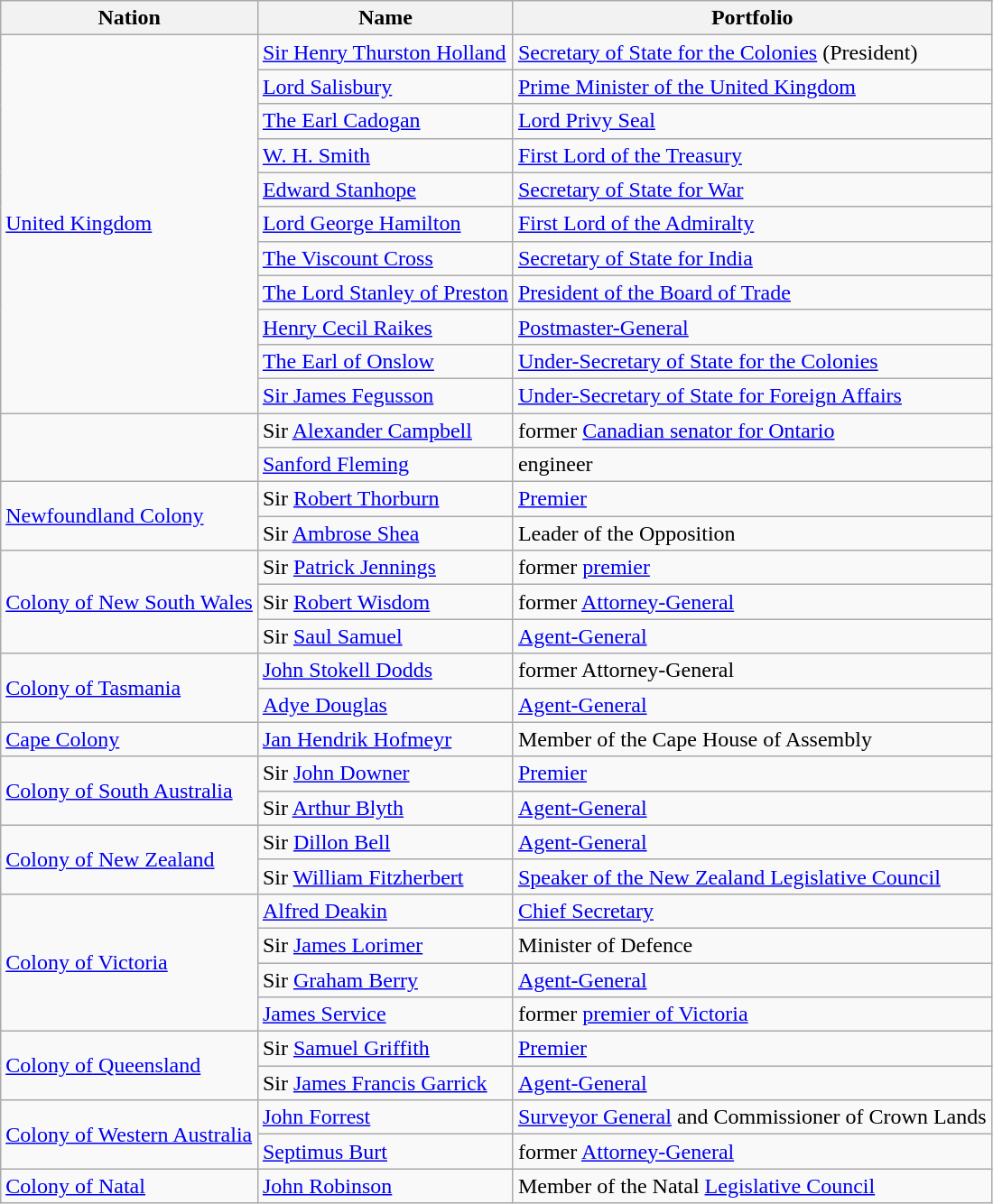<table class="wikitable">
<tr>
<th>Nation</th>
<th>Name</th>
<th>Portfolio</th>
</tr>
<tr>
<td rowspan=11> <a href='#'>United Kingdom</a></td>
<td><a href='#'>Sir Henry Thurston Holland</a></td>
<td><a href='#'>Secretary of State for the Colonies</a> (President)</td>
</tr>
<tr>
<td><a href='#'>Lord Salisbury</a></td>
<td><a href='#'>Prime Minister of the United Kingdom</a></td>
</tr>
<tr>
<td><a href='#'>The Earl Cadogan</a></td>
<td><a href='#'>Lord Privy Seal</a></td>
</tr>
<tr>
<td><a href='#'>W. H. Smith</a></td>
<td><a href='#'>First Lord of the Treasury</a></td>
</tr>
<tr>
<td><a href='#'>Edward Stanhope</a></td>
<td><a href='#'>Secretary of State for War</a></td>
</tr>
<tr>
<td><a href='#'>Lord George Hamilton</a></td>
<td><a href='#'>First Lord of the Admiralty</a></td>
</tr>
<tr>
<td><a href='#'>The Viscount Cross</a></td>
<td><a href='#'>Secretary of State for India</a></td>
</tr>
<tr>
<td><a href='#'>The Lord Stanley of Preston</a></td>
<td><a href='#'>President of the Board of Trade</a></td>
</tr>
<tr>
<td><a href='#'>Henry Cecil Raikes</a></td>
<td><a href='#'>Postmaster-General</a></td>
</tr>
<tr>
<td><a href='#'>The Earl of Onslow</a></td>
<td><a href='#'>Under-Secretary of State for the Colonies</a></td>
</tr>
<tr>
<td><a href='#'>Sir James Fegusson</a></td>
<td><a href='#'>Under-Secretary of State for Foreign Affairs</a></td>
</tr>
<tr>
<td rowspan=2></td>
<td>Sir <a href='#'>Alexander Campbell</a></td>
<td>former <a href='#'>Canadian senator for Ontario</a></td>
</tr>
<tr>
<td><a href='#'>Sanford Fleming</a></td>
<td>engineer</td>
</tr>
<tr>
<td rowspan=2> <a href='#'>Newfoundland Colony</a></td>
<td>Sir <a href='#'>Robert Thorburn</a></td>
<td><a href='#'>Premier</a></td>
</tr>
<tr>
<td>Sir <a href='#'>Ambrose Shea</a></td>
<td>Leader of the Opposition</td>
</tr>
<tr>
<td rowspan=3> <a href='#'>Colony of New South Wales</a></td>
<td>Sir <a href='#'>Patrick Jennings</a></td>
<td>former <a href='#'>premier</a></td>
</tr>
<tr>
<td>Sir <a href='#'>Robert Wisdom</a></td>
<td>former <a href='#'>Attorney-General</a></td>
</tr>
<tr>
<td>Sir <a href='#'>Saul Samuel</a></td>
<td><a href='#'>Agent-General</a></td>
</tr>
<tr>
<td rowspan=2> <a href='#'>Colony of Tasmania</a></td>
<td><a href='#'>John Stokell Dodds</a></td>
<td>former Attorney-General</td>
</tr>
<tr>
<td><a href='#'>Adye Douglas</a></td>
<td><a href='#'>Agent-General</a></td>
</tr>
<tr>
<td> <a href='#'>Cape Colony</a></td>
<td><a href='#'>Jan Hendrik Hofmeyr</a></td>
<td>Member of the Cape House of Assembly</td>
</tr>
<tr>
<td rowspan=2> <a href='#'>Colony of South Australia</a></td>
<td>Sir <a href='#'>John Downer</a></td>
<td><a href='#'>Premier</a></td>
</tr>
<tr>
<td>Sir <a href='#'>Arthur Blyth</a></td>
<td><a href='#'>Agent-General</a></td>
</tr>
<tr>
<td rowspan=2> <a href='#'>Colony of New Zealand</a></td>
<td>Sir <a href='#'>Dillon Bell</a></td>
<td><a href='#'>Agent-General</a></td>
</tr>
<tr>
<td>Sir <a href='#'>William Fitzherbert</a></td>
<td><a href='#'>Speaker of the New Zealand Legislative Council</a></td>
</tr>
<tr>
<td rowspan=4> <a href='#'>Colony of Victoria</a></td>
<td><a href='#'>Alfred Deakin</a></td>
<td><a href='#'>Chief Secretary</a></td>
</tr>
<tr>
<td>Sir <a href='#'>James Lorimer</a></td>
<td>Minister of Defence</td>
</tr>
<tr>
<td>Sir <a href='#'>Graham Berry</a></td>
<td><a href='#'>Agent-General</a></td>
</tr>
<tr>
<td><a href='#'>James Service</a></td>
<td>former <a href='#'>premier of Victoria</a></td>
</tr>
<tr>
<td rowspan=2> <a href='#'>Colony of Queensland</a></td>
<td>Sir <a href='#'>Samuel Griffith</a></td>
<td><a href='#'>Premier</a></td>
</tr>
<tr>
<td>Sir <a href='#'>James Francis Garrick</a></td>
<td><a href='#'>Agent-General</a></td>
</tr>
<tr>
<td rowspan=2> <a href='#'>Colony of Western Australia</a></td>
<td><a href='#'>John Forrest</a></td>
<td><a href='#'>Surveyor General</a> and Commissioner of Crown Lands</td>
</tr>
<tr>
<td><a href='#'>Septimus Burt</a></td>
<td>former <a href='#'>Attorney-General</a></td>
</tr>
<tr>
<td> <a href='#'>Colony of Natal</a></td>
<td><a href='#'>John Robinson</a></td>
<td>Member of the Natal <a href='#'>Legislative Council</a></td>
</tr>
</table>
